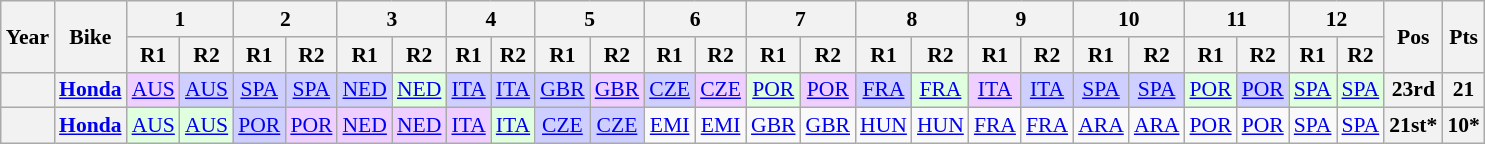<table class="wikitable" style="text-align:center; font-size:90%;">
<tr>
<th rowspan="2">Year</th>
<th rowspan="2">Bike</th>
<th colspan="2">1</th>
<th colspan="2">2</th>
<th colspan="2">3</th>
<th colspan="2">4</th>
<th colspan="2">5</th>
<th colspan="2">6</th>
<th colspan="2">7</th>
<th colspan="2">8</th>
<th colspan="2">9</th>
<th colspan="2">10</th>
<th colspan="2">11</th>
<th colspan="2">12</th>
<th rowspan="2">Pos</th>
<th rowspan="2">Pts</th>
</tr>
<tr>
<th>R1</th>
<th>R2</th>
<th>R1</th>
<th>R2</th>
<th>R1</th>
<th>R2</th>
<th>R1</th>
<th>R2</th>
<th>R1</th>
<th>R2</th>
<th>R1</th>
<th>R2</th>
<th>R1</th>
<th>R2</th>
<th>R1</th>
<th>R2</th>
<th>R1</th>
<th>R2</th>
<th>R1</th>
<th>R2</th>
<th>R1</th>
<th>R2</th>
<th>R1</th>
<th>R2</th>
</tr>
<tr>
<th></th>
<th><a href='#'>Honda</a></th>
<td style="background:#EFCFFF;"><a href='#'>AUS</a><br></td>
<td style="background:#CFCFFF;"><a href='#'>AUS</a><br></td>
<td style="background:#CFCFFF;"><a href='#'>SPA</a><br></td>
<td style="background:#CFCFFF;"><a href='#'>SPA</a><br></td>
<td style="background:#CFCFFF;"><a href='#'>NED</a><br></td>
<td style="background:#DFFFDF;"><a href='#'>NED</a><br></td>
<td style="background:#CFCFFF;"><a href='#'>ITA</a><br></td>
<td style="background:#CFCFFF;"><a href='#'>ITA</a><br></td>
<td style="background:#CFCFFF;"><a href='#'>GBR</a><br></td>
<td style="background:#EFCFFF;"><a href='#'>GBR</a><br></td>
<td style="background:#CFCFFF;"><a href='#'>CZE</a><br></td>
<td style="background:#EFCFFF;"><a href='#'>CZE</a><br></td>
<td style="background:#DFFFDF;"><a href='#'>POR</a><br></td>
<td style="background:#EFCFFF;"><a href='#'>POR</a><br></td>
<td style="background:#CFCFFF;"><a href='#'>FRA</a><br></td>
<td style="background:#DFFFDF;"><a href='#'>FRA</a><br></td>
<td style="background:#EFCFFF;"><a href='#'>ITA</a><br></td>
<td style="background:#CFCFFF;"><a href='#'>ITA</a><br></td>
<td style="background:#CFCFFF;"><a href='#'>SPA</a><br></td>
<td style="background:#CFCFFF;"><a href='#'>SPA</a><br></td>
<td style="background:#DFFFDF;"><a href='#'>POR</a><br></td>
<td style="background:#CFCFFF;"><a href='#'>POR</a><br></td>
<td style="background:#DFFFDF;"><a href='#'>SPA</a><br></td>
<td style="background:#DFFFDF;"><a href='#'>SPA</a><br></td>
<th>23rd</th>
<th>21</th>
</tr>
<tr>
<th></th>
<th><a href='#'>Honda</a></th>
<td style="background:#DFFFDF;"><a href='#'>AUS</a><br></td>
<td style="background:#DFFFDF;"><a href='#'>AUS</a><br></td>
<td style="background:#CFCFFF;"><a href='#'>POR</a><br></td>
<td style="background:#EFCFFF;"><a href='#'>POR</a><br></td>
<td style="background:#EFCFFF;"><a href='#'>NED</a><br></td>
<td style="background:#EFCFFF;"><a href='#'>NED</a><br></td>
<td style="background:#EFCFFF;"><a href='#'>ITA</a><br></td>
<td style="background:#DFFFDF;"><a href='#'>ITA</a><br></td>
<td style="background:#CFCFFF;"><a href='#'>CZE</a><br></td>
<td style="background:#CFCFFF;"><a href='#'>CZE</a><br></td>
<td><a href='#'>EMI</a></td>
<td><a href='#'>EMI</a></td>
<td><a href='#'>GBR</a></td>
<td><a href='#'>GBR</a></td>
<td><a href='#'>HUN</a></td>
<td><a href='#'>HUN</a></td>
<td><a href='#'>FRA</a></td>
<td><a href='#'>FRA</a></td>
<td><a href='#'>ARA</a></td>
<td><a href='#'>ARA</a></td>
<td><a href='#'>POR</a></td>
<td><a href='#'>POR</a></td>
<td><a href='#'>SPA</a></td>
<td><a href='#'>SPA</a></td>
<th>21st*</th>
<th>10*</th>
</tr>
</table>
